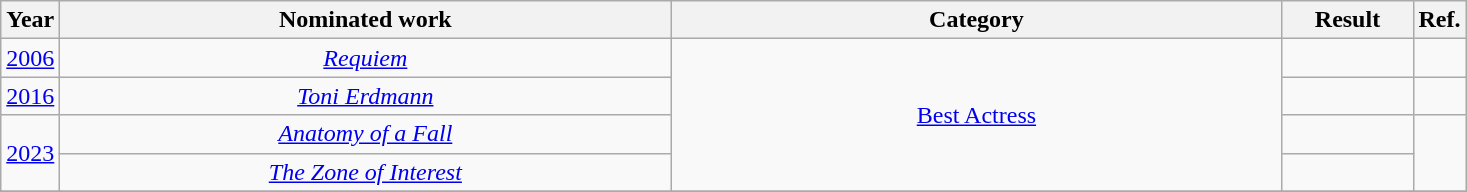<table class="wikitable sortable">
<tr>
<th scope="col" style="width:1em;">Year</th>
<th scope="col" style="width:25em;">Nominated work</th>
<th scope="col" style="width:25em;">Category</th>
<th scope="col" style="width:5em;">Result</th>
<th scope="col" style="width:1em;">Ref.</th>
</tr>
<tr>
<td><a href='#'>2006</a></td>
<td align="center"><em><a href='#'>Requiem</a></em></td>
<td align="center" rowspan="4"><a href='#'>Best Actress</a></td>
<td></td>
<td align="center"></td>
</tr>
<tr>
<td><a href='#'>2016</a></td>
<td align="center"><em><a href='#'>Toni Erdmann</a></em></td>
<td></td>
<td align="center"></td>
</tr>
<tr>
<td rowspan=2><a href='#'>2023</a></td>
<td align="center"><em><a href='#'>Anatomy of a Fall</a></em></td>
<td></td>
<td align="center" rowspan="2"></td>
</tr>
<tr>
<td align="center"><em><a href='#'>The Zone of Interest</a></em></td>
<td></td>
</tr>
<tr>
</tr>
</table>
